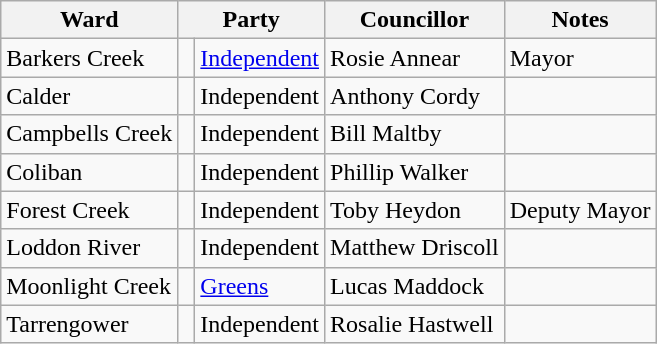<table class="wikitable">
<tr>
<th>Ward</th>
<th colspan="2">Party</th>
<th>Councillor</th>
<th>Notes</th>
</tr>
<tr>
<td>Barkers Creek</td>
<td> </td>
<td><a href='#'>Independent</a></td>
<td>Rosie Annear</td>
<td>Mayor</td>
</tr>
<tr>
<td>Calder</td>
<td> </td>
<td>Independent</td>
<td>Anthony Cordy</td>
<td></td>
</tr>
<tr>
<td>Campbells Creek</td>
<td> </td>
<td>Independent</td>
<td>Bill Maltby</td>
<td></td>
</tr>
<tr>
<td>Coliban</td>
<td> </td>
<td>Independent</td>
<td>Phillip Walker</td>
<td></td>
</tr>
<tr>
<td>Forest Creek</td>
<td> </td>
<td>Independent</td>
<td>Toby Heydon</td>
<td>Deputy Mayor</td>
</tr>
<tr>
<td>Loddon River</td>
<td> </td>
<td>Independent</td>
<td>Matthew Driscoll</td>
<td></td>
</tr>
<tr>
<td>Moonlight Creek</td>
<td> </td>
<td><a href='#'>Greens</a></td>
<td>Lucas Maddock</td>
<td></td>
</tr>
<tr>
<td>Tarrengower</td>
<td> </td>
<td>Independent</td>
<td>Rosalie Hastwell</td>
<td></td>
</tr>
</table>
